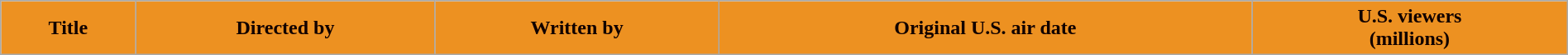<table class="wikitable plainrowheaders" style="margin: auto; width: 100%">
<tr>
<th scope="col" style="background:#ED9121; color: #100;">Title</th>
<th scope="col" style="background:#ED9121; color: #100;">Directed by</th>
<th scope="col" style="background:#ED9121; color: #100;">Written by</th>
<th scope="col" style="background:#ED9121; color: #100;">Original U.S. air date</th>
<th scope="col" style="background:#ED9121; color: #100;">U.S. viewers<br>(millions)<br></th>
</tr>
</table>
